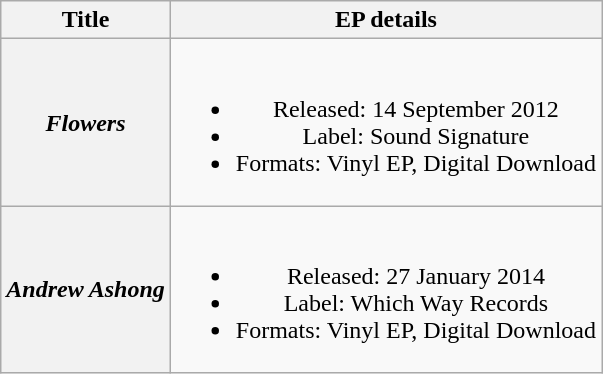<table class="wikitable plainrowheaders" style="text-align:center;">
<tr>
<th scope="col">Title</th>
<th scope="col">EP details</th>
</tr>
<tr>
<th scope="row"><em>Flowers</em></th>
<td><br><ul><li>Released: 14 September 2012</li><li>Label: Sound Signature</li><li>Formats: Vinyl EP, Digital Download</li></ul></td>
</tr>
<tr>
<th scope="row"><em>Andrew Ashong</em></th>
<td><br><ul><li>Released: 27 January 2014</li><li>Label: Which Way Records</li><li>Formats: Vinyl EP, Digital Download</li></ul></td>
</tr>
</table>
